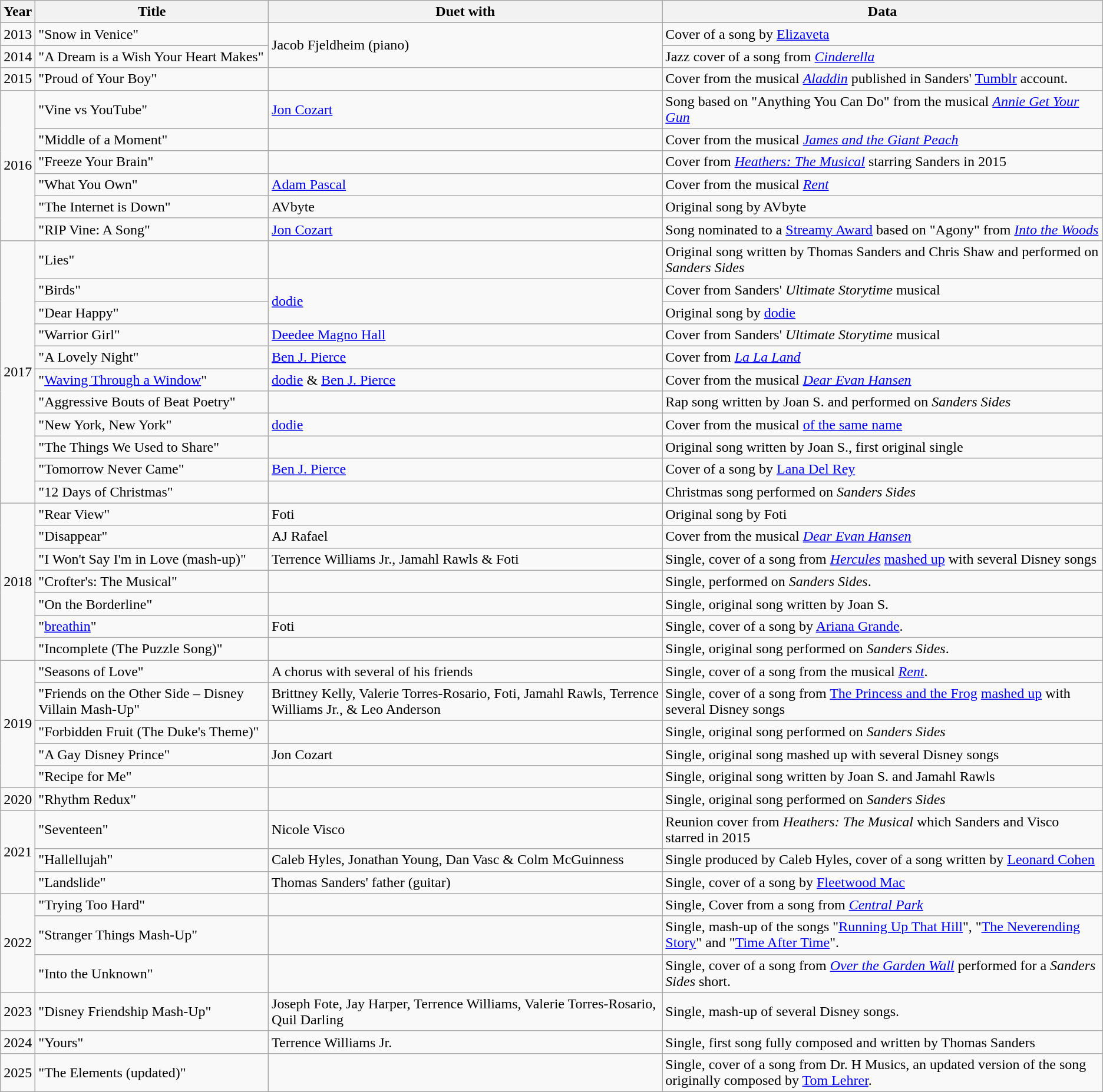<table class="wikitable sortable">
<tr>
<th>Year</th>
<th>Title</th>
<th>Duet with</th>
<th>Data</th>
</tr>
<tr>
<td>2013</td>
<td>"Snow in Venice"</td>
<td rowspan=2>Jacob Fjeldheim (piano)</td>
<td>Cover of a song by <a href='#'>Elizaveta</a></td>
</tr>
<tr>
<td>2014</td>
<td>"A Dream is a Wish Your Heart Makes"</td>
<td>Jazz cover of a song from <em><a href='#'>Cinderella</a></em></td>
</tr>
<tr>
<td>2015</td>
<td>"Proud of Your Boy"</td>
<td></td>
<td>Cover from the musical <em><a href='#'>Aladdin</a></em> published in Sanders' <a href='#'>Tumblr</a> account.</td>
</tr>
<tr>
<td rowspan=6>2016</td>
<td>"Vine vs YouTube"</td>
<td><a href='#'>Jon Cozart</a></td>
<td>Song based on "Anything You Can Do" from the musical <em><a href='#'>Annie Get Your Gun</a></em></td>
</tr>
<tr>
<td>"Middle of a Moment"</td>
<td></td>
<td>Cover from the musical <em><a href='#'>James and the Giant Peach</a></em></td>
</tr>
<tr>
<td>"Freeze Your Brain"</td>
<td></td>
<td>Cover from <em><a href='#'>Heathers: The Musical</a></em> starring Sanders in 2015</td>
</tr>
<tr>
<td>"What You Own"</td>
<td><a href='#'>Adam Pascal</a></td>
<td>Cover from the musical <em><a href='#'>Rent</a></em></td>
</tr>
<tr>
<td>"The Internet is Down"</td>
<td>AVbyte</td>
<td>Original song by AVbyte</td>
</tr>
<tr>
<td>"RIP Vine: A Song"</td>
<td><a href='#'>Jon Cozart</a></td>
<td>Song nominated to a <a href='#'>Streamy Award</a> based on "Agony" from <em><a href='#'>Into the Woods</a></em></td>
</tr>
<tr>
<td rowspan=11>2017</td>
<td>"Lies"</td>
<td></td>
<td>Original song written by Thomas Sanders and Chris Shaw and performed on <em>Sanders Sides</em></td>
</tr>
<tr>
<td>"Birds"</td>
<td rowspan=2><a href='#'>dodie</a></td>
<td>Cover from Sanders' <em>Ultimate Storytime</em> musical</td>
</tr>
<tr>
<td>"Dear Happy"</td>
<td>Original song by <a href='#'>dodie</a></td>
</tr>
<tr>
<td>"Warrior Girl"</td>
<td><a href='#'>Deedee Magno Hall</a></td>
<td>Cover from Sanders' <em>Ultimate Storytime</em> musical</td>
</tr>
<tr>
<td>"A Lovely Night"</td>
<td><a href='#'>Ben J. Pierce</a></td>
<td>Cover from <em><a href='#'>La La Land</a></em></td>
</tr>
<tr>
<td>"<a href='#'>Waving Through a Window</a>"</td>
<td><a href='#'>dodie</a> & <a href='#'>Ben J. Pierce</a></td>
<td>Cover from the musical <em><a href='#'>Dear Evan Hansen</a></em></td>
</tr>
<tr>
<td>"Aggressive Bouts of Beat Poetry"</td>
<td></td>
<td>Rap song written by Joan S. and performed on <em>Sanders Sides</em></td>
</tr>
<tr>
<td>"New York, New York"</td>
<td><a href='#'>dodie</a></td>
<td>Cover from the musical <a href='#'>of the same name</a></td>
</tr>
<tr>
<td>"The Things We Used to Share"</td>
<td></td>
<td>Original song written by Joan S., first original single</td>
</tr>
<tr>
<td>"Tomorrow Never Came"</td>
<td><a href='#'>Ben J. Pierce</a></td>
<td>Cover of a song by <a href='#'>Lana Del Rey</a></td>
</tr>
<tr>
<td>"12 Days of Christmas"</td>
<td></td>
<td>Christmas song performed on <em>Sanders Sides</em></td>
</tr>
<tr>
<td rowspan=7>2018</td>
<td>"Rear View"</td>
<td>Foti</td>
<td>Original song by Foti</td>
</tr>
<tr>
<td>"Disappear"</td>
<td>AJ Rafael</td>
<td>Cover from the musical <em><a href='#'>Dear Evan Hansen</a></em></td>
</tr>
<tr>
<td>"I Won't Say I'm in Love (mash-up)"</td>
<td>Terrence Williams Jr., Jamahl Rawls & Foti</td>
<td>Single, cover of a song from <em><a href='#'>Hercules</a></em> <a href='#'>mashed up</a> with several Disney songs</td>
</tr>
<tr>
<td>"Crofter's: The Musical"</td>
<td></td>
<td>Single, performed on <em>Sanders Sides</em>.</td>
</tr>
<tr>
<td>"On the Borderline"</td>
<td></td>
<td>Single, original song written by Joan S.</td>
</tr>
<tr>
<td>"<a href='#'>breathin</a>"</td>
<td>Foti</td>
<td>Single, cover of a song by <a href='#'>Ariana Grande</a>.</td>
</tr>
<tr>
<td>"Incomplete (The Puzzle Song)"</td>
<td></td>
<td>Single, original song performed on <em>Sanders Sides</em>.</td>
</tr>
<tr>
<td rowspan="5">2019</td>
<td>"Seasons of Love"</td>
<td>A chorus with several of his friends</td>
<td>Single, cover of a song from the musical <em><a href='#'>Rent</a></em>.</td>
</tr>
<tr>
<td>"Friends on the Other Side – Disney Villain Mash-Up"</td>
<td>Brittney Kelly, Valerie Torres-Rosario, Foti, Jamahl Rawls, Terrence Williams Jr., & Leo Anderson</td>
<td>Single, cover of a song from <a href='#'>The Princess and the Frog</a> <a href='#'>mashed up</a> with several Disney songs</td>
</tr>
<tr>
<td>"Forbidden Fruit (The Duke's Theme)"</td>
<td></td>
<td>Single, original song performed on <em>Sanders Sides</em></td>
</tr>
<tr>
<td>"A Gay Disney Prince"</td>
<td>Jon Cozart</td>
<td>Single, original song mashed up with several Disney songs</td>
</tr>
<tr>
<td>"Recipe for Me"</td>
<td></td>
<td>Single, original song written by Joan S. and Jamahl Rawls</td>
</tr>
<tr>
<td>2020</td>
<td>"Rhythm Redux"</td>
<td></td>
<td>Single, original song performed on <em>Sanders Sides</em></td>
</tr>
<tr>
<td rowspan="3">2021</td>
<td>"Seventeen"</td>
<td>Nicole Visco</td>
<td>Reunion cover from <em>Heathers: The Musical</em> which Sanders and Visco starred in 2015</td>
</tr>
<tr>
<td>"Hallellujah"</td>
<td>Caleb Hyles, Jonathan Young, Dan Vasc & Colm McGuinness</td>
<td>Single produced by Caleb Hyles, cover of a song written by <a href='#'>Leonard Cohen</a></td>
</tr>
<tr>
<td>"Landslide"</td>
<td>Thomas Sanders' father (guitar)</td>
<td>Single, cover of a song by <a href='#'>Fleetwood Mac</a></td>
</tr>
<tr>
<td rowspan="3">2022</td>
<td>"Trying Too Hard"</td>
<td></td>
<td>Single, Cover from a song from <em><a href='#'>Central Park</a></em></td>
</tr>
<tr>
<td>"Stranger Things Mash-Up"</td>
<td></td>
<td>Single, mash-up of the songs "<a href='#'>Running Up That Hill</a>", "<a href='#'>The Neverending Story</a>" and "<a href='#'>Time After Time</a>".</td>
</tr>
<tr>
<td>"Into the Unknown"</td>
<td></td>
<td>Single, cover of a song from <em><a href='#'>Over the Garden Wall</a></em> performed for a <em>Sanders Sides</em> short.</td>
</tr>
<tr>
<td rowspan="1">2023</td>
<td>"Disney Friendship Mash-Up"</td>
<td>Joseph Fote, Jay Harper, Terrence Williams, Valerie Torres-Rosario, Quil Darling</td>
<td>Single, mash-up of several Disney songs.</td>
</tr>
<tr>
<td rowspan="1">2024</td>
<td>"Yours"</td>
<td>Terrence Williams Jr.</td>
<td>Single, first song fully composed and written by Thomas Sanders</td>
</tr>
<tr>
<td>2025</td>
<td>"The Elements (updated)"</td>
<td></td>
<td>Single, cover of a song from Dr. H Musics, an updated version of the song originally composed by <a href='#'>Tom Lehrer</a>.</td>
</tr>
</table>
